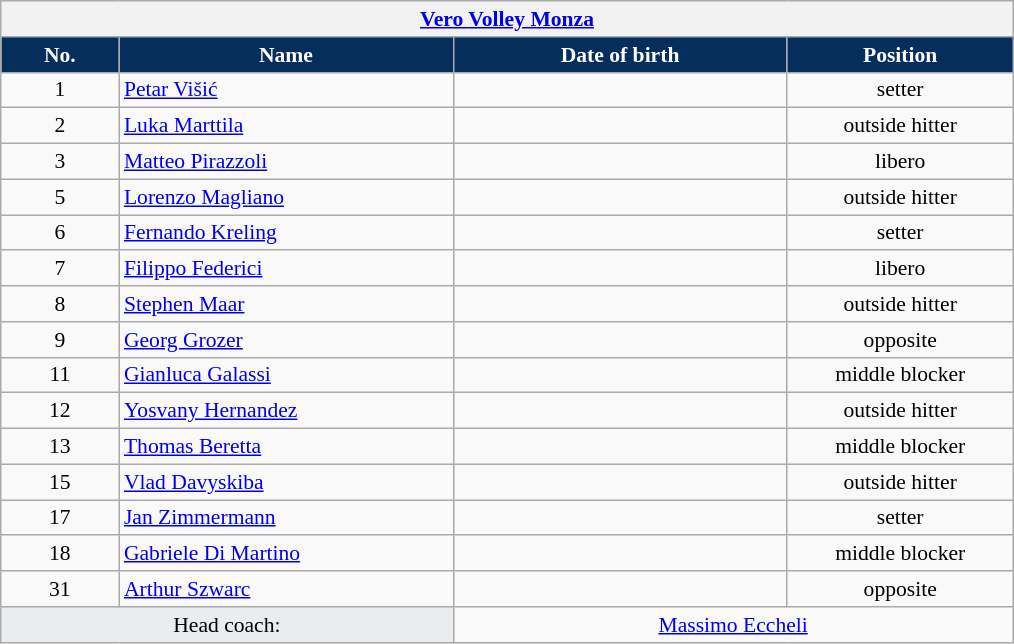<table class="wikitable collapsible collapsed" style="font-size:90%; text-align:center;">
<tr>
<th colspan=5 style="width:30em"><a href='#'>Vero Volley Monza</a></th>
</tr>
<tr>
<th style="width:5em; color:#ffffff;  background-color:#052E5D">No.</th>
<th style="width:15em; color:#ffffff; background-color:#052E5D">Name</th>
<th style="width:15em; color:#ffffff; background-color:#052E5D">Date of birth</th>
<th style="width:10em; color:#ffffff; background-color:#052E5D">Position</th>
</tr>
<tr>
<td>1</td>
<td align=left> <a href='#'>Petar Višić</a></td>
<td align=right></td>
<td>setter</td>
</tr>
<tr>
<td>2</td>
<td align=left> <a href='#'>Luka Marttila</a></td>
<td align=right></td>
<td>outside hitter</td>
</tr>
<tr>
<td>3</td>
<td align=left> <a href='#'>Matteo Pirazzoli</a></td>
<td align=right></td>
<td>libero</td>
</tr>
<tr>
<td>5</td>
<td align=left> <a href='#'>Lorenzo Magliano</a></td>
<td align=right></td>
<td>outside hitter</td>
</tr>
<tr>
<td>6</td>
<td align=left> <a href='#'>Fernando Kreling</a></td>
<td align=right></td>
<td>setter</td>
</tr>
<tr>
<td>7</td>
<td align=left> <a href='#'>Filippo Federici</a></td>
<td align=right></td>
<td>libero</td>
</tr>
<tr>
<td>8</td>
<td align=left> <a href='#'>Stephen Maar</a></td>
<td align=right></td>
<td>outside hitter</td>
</tr>
<tr>
<td>9</td>
<td align=left> <a href='#'>Georg Grozer</a></td>
<td align=right></td>
<td>opposite</td>
</tr>
<tr>
<td>11</td>
<td align=left> <a href='#'>Gianluca Galassi</a></td>
<td align=right></td>
<td>middle blocker</td>
</tr>
<tr>
<td>12</td>
<td align=left> <a href='#'>Yosvany Hernandez</a></td>
<td align=right></td>
<td>outside hitter</td>
</tr>
<tr>
<td>13</td>
<td align=left> <a href='#'>Thomas Beretta</a></td>
<td align=right></td>
<td>middle blocker</td>
</tr>
<tr>
<td>15</td>
<td align=left> <a href='#'>Vlad Davyskiba</a></td>
<td align=right></td>
<td>outside hitter</td>
</tr>
<tr>
<td>17</td>
<td align=left> <a href='#'>Jan Zimmermann</a></td>
<td align=right></td>
<td>setter</td>
</tr>
<tr>
<td>18</td>
<td align=left> <a href='#'>Gabriele Di Martino</a></td>
<td align=right></td>
<td>middle blocker</td>
</tr>
<tr>
<td>31</td>
<td align=left> <a href='#'>Arthur Szwarc</a></td>
<td align=right></td>
<td>opposite</td>
</tr>
<tr class="sortbottom">
<td colspan=2 style="background:#EAECF0">Head coach:</td>
<td colspan=2> <a href='#'>Massimo Eccheli</a></td>
</tr>
</table>
